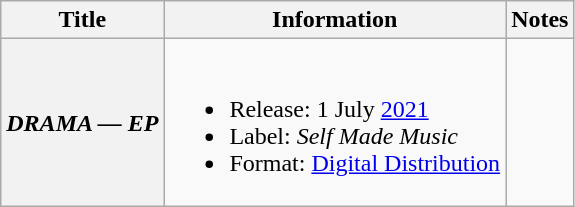<table class="wikitable" style="font-size: 100%">
<tr>
<th>Title</th>
<th>Information</th>
<th>Notes</th>
</tr>
<tr>
<th scope="row"><strong><em>DRAMA ― EP</em></strong></th>
<td><br><ul><li>Release: 1 July <a href='#'>2021</a></li><li>Label: <em>Self Made Music</em></li><li>Format: <a href='#'>Digital Distribution</a></li></ul></td>
<td></td>
</tr>
</table>
